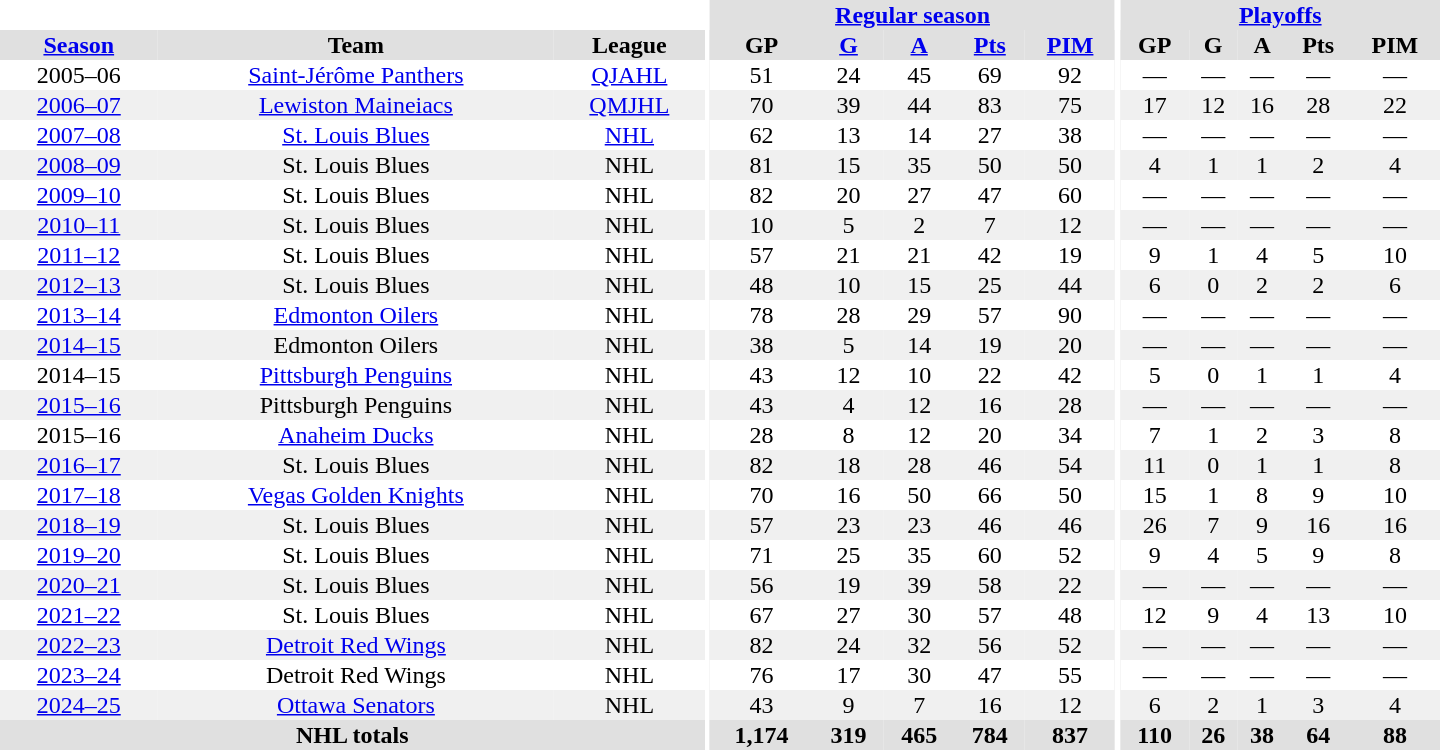<table border="0" cellpadding="1" cellspacing="0" style="text-align:center; width:60em">
<tr bgcolor="#e0e0e0">
<th colspan="3" bgcolor="#ffffff"></th>
<th rowspan="101" bgcolor="#ffffff"></th>
<th colspan="5"><a href='#'>Regular season</a></th>
<th rowspan="101" bgcolor="#ffffff"></th>
<th colspan="5"><a href='#'>Playoffs</a></th>
</tr>
<tr bgcolor="#e0e0e0">
<th><a href='#'>Season</a></th>
<th>Team</th>
<th>League</th>
<th>GP</th>
<th><a href='#'>G</a></th>
<th><a href='#'>A</a></th>
<th><a href='#'>Pts</a></th>
<th><a href='#'>PIM</a></th>
<th>GP</th>
<th>G</th>
<th>A</th>
<th>Pts</th>
<th>PIM</th>
</tr>
<tr>
<td>2005–06</td>
<td><a href='#'>Saint-Jérôme Panthers</a></td>
<td><a href='#'>QJAHL</a></td>
<td>51</td>
<td>24</td>
<td>45</td>
<td>69</td>
<td>92</td>
<td>—</td>
<td>—</td>
<td>—</td>
<td>—</td>
<td>—</td>
</tr>
<tr bgcolor="#f0f0f0">
<td><a href='#'>2006–07</a></td>
<td><a href='#'>Lewiston Maineiacs</a></td>
<td><a href='#'>QMJHL</a></td>
<td>70</td>
<td>39</td>
<td>44</td>
<td>83</td>
<td>75</td>
<td>17</td>
<td>12</td>
<td>16</td>
<td>28</td>
<td>22</td>
</tr>
<tr>
<td><a href='#'>2007–08</a></td>
<td><a href='#'>St. Louis Blues</a></td>
<td><a href='#'>NHL</a></td>
<td>62</td>
<td>13</td>
<td>14</td>
<td>27</td>
<td>38</td>
<td>—</td>
<td>—</td>
<td>—</td>
<td>—</td>
<td>—</td>
</tr>
<tr bgcolor="#f0f0f0">
<td><a href='#'>2008–09</a></td>
<td>St. Louis Blues</td>
<td>NHL</td>
<td>81</td>
<td>15</td>
<td>35</td>
<td>50</td>
<td>50</td>
<td>4</td>
<td>1</td>
<td>1</td>
<td>2</td>
<td>4</td>
</tr>
<tr>
<td><a href='#'>2009–10</a></td>
<td>St. Louis Blues</td>
<td>NHL</td>
<td>82</td>
<td>20</td>
<td>27</td>
<td>47</td>
<td>60</td>
<td>—</td>
<td>—</td>
<td>—</td>
<td>—</td>
<td>—</td>
</tr>
<tr bgcolor="#f0f0f0">
<td><a href='#'>2010–11</a></td>
<td>St. Louis Blues</td>
<td>NHL</td>
<td>10</td>
<td>5</td>
<td>2</td>
<td>7</td>
<td>12</td>
<td>—</td>
<td>—</td>
<td>—</td>
<td>—</td>
<td>—</td>
</tr>
<tr>
<td><a href='#'>2011–12</a></td>
<td>St. Louis Blues</td>
<td>NHL</td>
<td>57</td>
<td>21</td>
<td>21</td>
<td>42</td>
<td>19</td>
<td>9</td>
<td>1</td>
<td>4</td>
<td>5</td>
<td>10</td>
</tr>
<tr bgcolor="#f0f0f0">
<td><a href='#'>2012–13</a></td>
<td>St. Louis Blues</td>
<td>NHL</td>
<td>48</td>
<td>10</td>
<td>15</td>
<td>25</td>
<td>44</td>
<td>6</td>
<td>0</td>
<td>2</td>
<td>2</td>
<td>6</td>
</tr>
<tr>
<td><a href='#'>2013–14</a></td>
<td><a href='#'>Edmonton Oilers</a></td>
<td>NHL</td>
<td>78</td>
<td>28</td>
<td>29</td>
<td>57</td>
<td>90</td>
<td>—</td>
<td>—</td>
<td>—</td>
<td>—</td>
<td>—</td>
</tr>
<tr bgcolor="#f0f0f0">
<td><a href='#'>2014–15</a></td>
<td>Edmonton Oilers</td>
<td>NHL</td>
<td>38</td>
<td>5</td>
<td>14</td>
<td>19</td>
<td>20</td>
<td>—</td>
<td>—</td>
<td>—</td>
<td>—</td>
<td>—</td>
</tr>
<tr>
<td>2014–15</td>
<td><a href='#'>Pittsburgh Penguins</a></td>
<td>NHL</td>
<td>43</td>
<td>12</td>
<td>10</td>
<td>22</td>
<td>42</td>
<td>5</td>
<td>0</td>
<td>1</td>
<td>1</td>
<td>4</td>
</tr>
<tr bgcolor="#f0f0f0">
<td><a href='#'>2015–16</a></td>
<td>Pittsburgh Penguins</td>
<td>NHL</td>
<td>43</td>
<td>4</td>
<td>12</td>
<td>16</td>
<td>28</td>
<td>—</td>
<td>—</td>
<td>—</td>
<td>—</td>
<td>—</td>
</tr>
<tr>
<td>2015–16</td>
<td><a href='#'>Anaheim Ducks</a></td>
<td>NHL</td>
<td>28</td>
<td>8</td>
<td>12</td>
<td>20</td>
<td>34</td>
<td>7</td>
<td>1</td>
<td>2</td>
<td>3</td>
<td>8</td>
</tr>
<tr bgcolor="#f0f0f0">
<td><a href='#'>2016–17</a></td>
<td>St. Louis Blues</td>
<td>NHL</td>
<td>82</td>
<td>18</td>
<td>28</td>
<td>46</td>
<td>54</td>
<td>11</td>
<td>0</td>
<td>1</td>
<td>1</td>
<td>8</td>
</tr>
<tr>
<td><a href='#'>2017–18</a></td>
<td><a href='#'>Vegas Golden Knights</a></td>
<td>NHL</td>
<td>70</td>
<td>16</td>
<td>50</td>
<td>66</td>
<td>50</td>
<td>15</td>
<td>1</td>
<td>8</td>
<td>9</td>
<td>10</td>
</tr>
<tr bgcolor="#f0f0f0">
<td><a href='#'>2018–19</a></td>
<td>St. Louis Blues</td>
<td>NHL</td>
<td>57</td>
<td>23</td>
<td>23</td>
<td>46</td>
<td>46</td>
<td>26</td>
<td>7</td>
<td>9</td>
<td>16</td>
<td>16</td>
</tr>
<tr>
<td><a href='#'>2019–20</a></td>
<td>St. Louis Blues</td>
<td>NHL</td>
<td>71</td>
<td>25</td>
<td>35</td>
<td>60</td>
<td>52</td>
<td>9</td>
<td>4</td>
<td>5</td>
<td>9</td>
<td>8</td>
</tr>
<tr bgcolor="#f0f0f0">
<td><a href='#'>2020–21</a></td>
<td>St. Louis Blues</td>
<td>NHL</td>
<td>56</td>
<td>19</td>
<td>39</td>
<td>58</td>
<td>22</td>
<td>—</td>
<td>—</td>
<td>—</td>
<td>—</td>
<td>—</td>
</tr>
<tr>
<td><a href='#'>2021–22</a></td>
<td>St. Louis Blues</td>
<td>NHL</td>
<td>67</td>
<td>27</td>
<td>30</td>
<td>57</td>
<td>48</td>
<td>12</td>
<td>9</td>
<td>4</td>
<td>13</td>
<td>10</td>
</tr>
<tr bgcolor="#f0f0f0">
<td><a href='#'>2022–23</a></td>
<td><a href='#'>Detroit Red Wings</a></td>
<td>NHL</td>
<td>82</td>
<td>24</td>
<td>32</td>
<td>56</td>
<td>52</td>
<td>—</td>
<td>—</td>
<td>—</td>
<td>—</td>
<td>—</td>
</tr>
<tr>
<td><a href='#'>2023–24</a></td>
<td>Detroit Red Wings</td>
<td>NHL</td>
<td>76</td>
<td>17</td>
<td>30</td>
<td>47</td>
<td>55</td>
<td>—</td>
<td>—</td>
<td>—</td>
<td>—</td>
<td>—</td>
</tr>
<tr bgcolor="#f0f0f0">
<td><a href='#'>2024–25</a></td>
<td><a href='#'>Ottawa Senators</a></td>
<td>NHL</td>
<td>43</td>
<td>9</td>
<td>7</td>
<td>16</td>
<td>12</td>
<td>6</td>
<td>2</td>
<td>1</td>
<td>3</td>
<td>4</td>
</tr>
<tr bgcolor="#e0e0e0">
<th colspan="3">NHL totals</th>
<th>1,174</th>
<th>319</th>
<th>465</th>
<th>784</th>
<th>837</th>
<th>110</th>
<th>26</th>
<th>38</th>
<th>64</th>
<th>88</th>
</tr>
</table>
